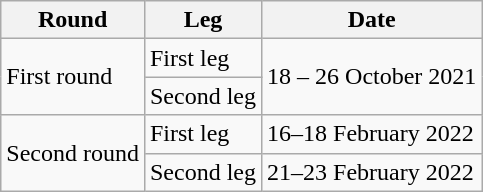<table class="wikitable">
<tr>
<th>Round</th>
<th>Leg</th>
<th>Date</th>
</tr>
<tr>
<td rowspan=2>First round</td>
<td>First leg</td>
<td rowspan=2>18 – 26 October 2021</td>
</tr>
<tr>
<td>Second leg</td>
</tr>
<tr>
<td rowspan=2>Second round</td>
<td>First leg</td>
<td>16–18 February 2022</td>
</tr>
<tr>
<td>Second leg</td>
<td>21–23 February 2022</td>
</tr>
</table>
